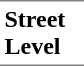<table border=0 cellspacing=0 cellpadding=3>
<tr>
<td style="border-bottom:solid 1px gray;border-top:solid 1px gray;" width=50 valign=top><strong>Street Level</strong></td>
</tr>
</table>
